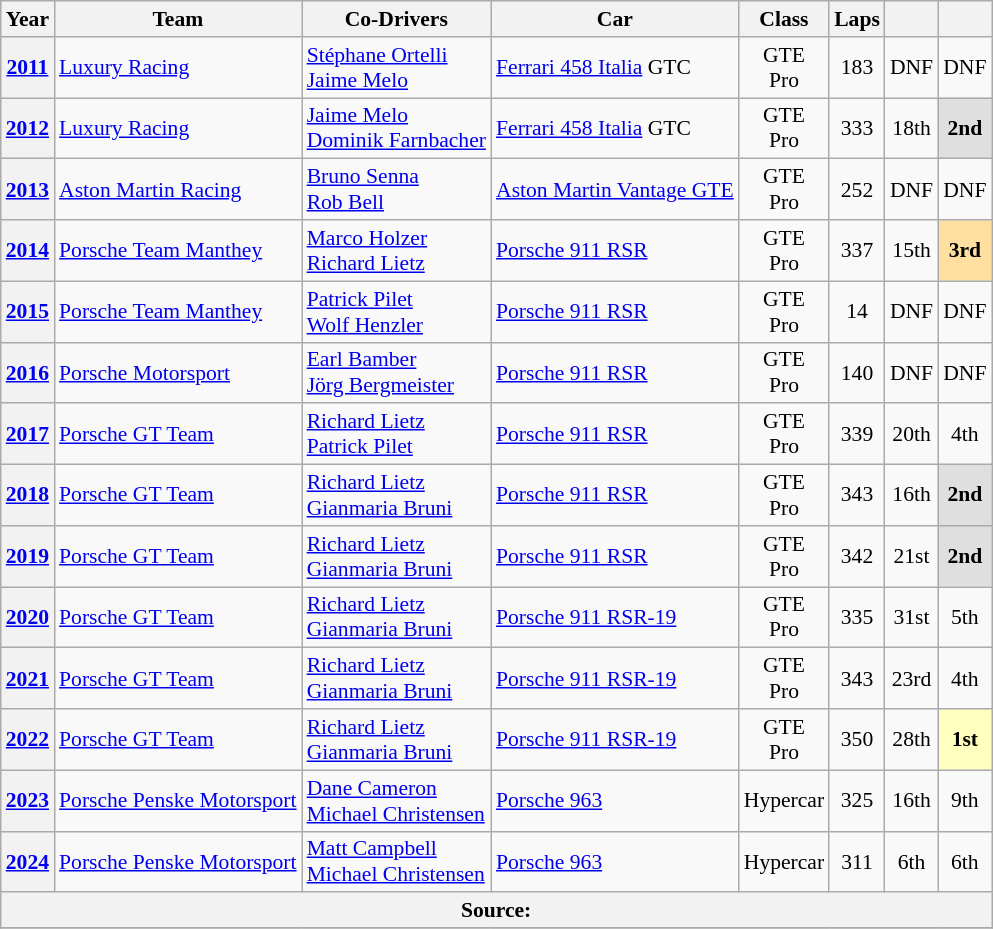<table class="wikitable" style="text-align:center; font-size:90%">
<tr>
<th>Year</th>
<th>Team</th>
<th>Co-Drivers</th>
<th>Car</th>
<th>Class</th>
<th>Laps</th>
<th></th>
<th></th>
</tr>
<tr>
<th><a href='#'>2011</a></th>
<td align="left"> <a href='#'>Luxury Racing</a></td>
<td align="left"> <a href='#'>Stéphane Ortelli</a><br> <a href='#'>Jaime Melo</a></td>
<td align="left"><a href='#'>Ferrari 458 Italia</a> GTC</td>
<td>GTE<br>Pro</td>
<td>183</td>
<td>DNF</td>
<td>DNF</td>
</tr>
<tr>
<th><a href='#'>2012</a></th>
<td align="left"> <a href='#'>Luxury Racing</a></td>
<td align="left"> <a href='#'>Jaime Melo</a><br> <a href='#'>Dominik Farnbacher</a></td>
<td align="left"><a href='#'>Ferrari 458 Italia</a> GTC</td>
<td>GTE<br>Pro</td>
<td>333</td>
<td>18th</td>
<td style="background:#DFDFDF;"><strong>2nd</strong></td>
</tr>
<tr>
<th><a href='#'>2013</a></th>
<td align="left"> <a href='#'>Aston Martin Racing</a></td>
<td align="left"> <a href='#'>Bruno Senna</a><br> <a href='#'>Rob Bell</a></td>
<td align="left"><a href='#'>Aston Martin Vantage GTE</a></td>
<td>GTE<br>Pro</td>
<td>252</td>
<td>DNF</td>
<td>DNF</td>
</tr>
<tr>
<th><a href='#'>2014</a></th>
<td align="left"> <a href='#'>Porsche Team Manthey</a></td>
<td align="left"> <a href='#'>Marco Holzer</a><br> <a href='#'>Richard Lietz</a></td>
<td align="left"><a href='#'>Porsche 911 RSR</a></td>
<td>GTE<br>Pro</td>
<td>337</td>
<td>15th</td>
<td style="background:#FFDF9F;"><strong>3rd</strong></td>
</tr>
<tr>
<th><a href='#'>2015</a></th>
<td align="left"> <a href='#'>Porsche Team Manthey</a></td>
<td align="left"> <a href='#'>Patrick Pilet</a><br> <a href='#'>Wolf Henzler</a></td>
<td align="left"><a href='#'>Porsche 911 RSR</a></td>
<td>GTE<br>Pro</td>
<td>14</td>
<td>DNF</td>
<td>DNF</td>
</tr>
<tr>
<th><a href='#'>2016</a></th>
<td align="left"> <a href='#'>Porsche Motorsport</a></td>
<td align="left"> <a href='#'>Earl Bamber</a><br> <a href='#'>Jörg Bergmeister</a></td>
<td align="left"><a href='#'>Porsche 911 RSR</a></td>
<td>GTE<br>Pro</td>
<td>140</td>
<td>DNF</td>
<td>DNF</td>
</tr>
<tr>
<th><a href='#'>2017</a></th>
<td align="left"> <a href='#'>Porsche GT Team</a></td>
<td align="left"> <a href='#'>Richard Lietz</a><br> <a href='#'>Patrick Pilet</a></td>
<td align="left"><a href='#'>Porsche 911 RSR</a></td>
<td>GTE<br>Pro</td>
<td>339</td>
<td>20th</td>
<td>4th</td>
</tr>
<tr>
<th><a href='#'>2018</a></th>
<td align="left"> <a href='#'>Porsche GT Team</a></td>
<td align="left"> <a href='#'>Richard Lietz</a><br> <a href='#'>Gianmaria Bruni</a></td>
<td align="left"><a href='#'>Porsche 911 RSR</a></td>
<td>GTE<br>Pro</td>
<td>343</td>
<td>16th</td>
<td style="background:#DFDFDF;"><strong>2nd</strong></td>
</tr>
<tr>
<th><a href='#'>2019</a></th>
<td align="left"> <a href='#'>Porsche GT Team</a></td>
<td align="left"> <a href='#'>Richard Lietz</a><br> <a href='#'>Gianmaria Bruni</a></td>
<td align="left"><a href='#'>Porsche 911 RSR</a></td>
<td>GTE<br>Pro</td>
<td>342</td>
<td>21st</td>
<td style="background:#DFDFDF;"><strong>2nd</strong></td>
</tr>
<tr>
<th><a href='#'>2020</a></th>
<td align="left"> <a href='#'>Porsche GT Team</a></td>
<td align="left"> <a href='#'>Richard Lietz</a><br> <a href='#'>Gianmaria Bruni</a></td>
<td align="left"><a href='#'>Porsche 911 RSR-19</a></td>
<td>GTE<br>Pro</td>
<td>335</td>
<td>31st</td>
<td>5th</td>
</tr>
<tr>
<th><a href='#'>2021</a></th>
<td align="left"> <a href='#'>Porsche GT Team</a></td>
<td align="left"> <a href='#'>Richard Lietz</a><br> <a href='#'>Gianmaria Bruni</a></td>
<td align="left"><a href='#'>Porsche 911 RSR-19</a></td>
<td>GTE<br>Pro</td>
<td>343</td>
<td>23rd</td>
<td>4th</td>
</tr>
<tr>
<th><a href='#'>2022</a></th>
<td align="left"> <a href='#'>Porsche GT Team</a></td>
<td align="left"> <a href='#'>Richard Lietz</a><br> <a href='#'>Gianmaria Bruni</a></td>
<td align="left"><a href='#'>Porsche 911 RSR-19</a></td>
<td>GTE<br>Pro</td>
<td>350</td>
<td>28th</td>
<td style="background:#FFFFBF;"><strong>1st</strong></td>
</tr>
<tr>
<th><a href='#'>2023</a></th>
<td align="left"> <a href='#'>Porsche Penske Motorsport</a></td>
<td align="left"> <a href='#'>Dane Cameron</a><br> <a href='#'>Michael Christensen</a></td>
<td align="left"><a href='#'>Porsche 963</a></td>
<td>Hypercar</td>
<td>325</td>
<td>16th</td>
<td>9th</td>
</tr>
<tr>
<th><a href='#'>2024</a></th>
<td align="left"> <a href='#'>Porsche Penske Motorsport</a></td>
<td align="left"> <a href='#'>Matt Campbell</a><br> <a href='#'>Michael Christensen</a></td>
<td align="left"><a href='#'>Porsche 963</a></td>
<td>Hypercar</td>
<td>311</td>
<td>6th</td>
<td>6th</td>
</tr>
<tr>
<th colspan="8">Source:</th>
</tr>
<tr>
</tr>
</table>
